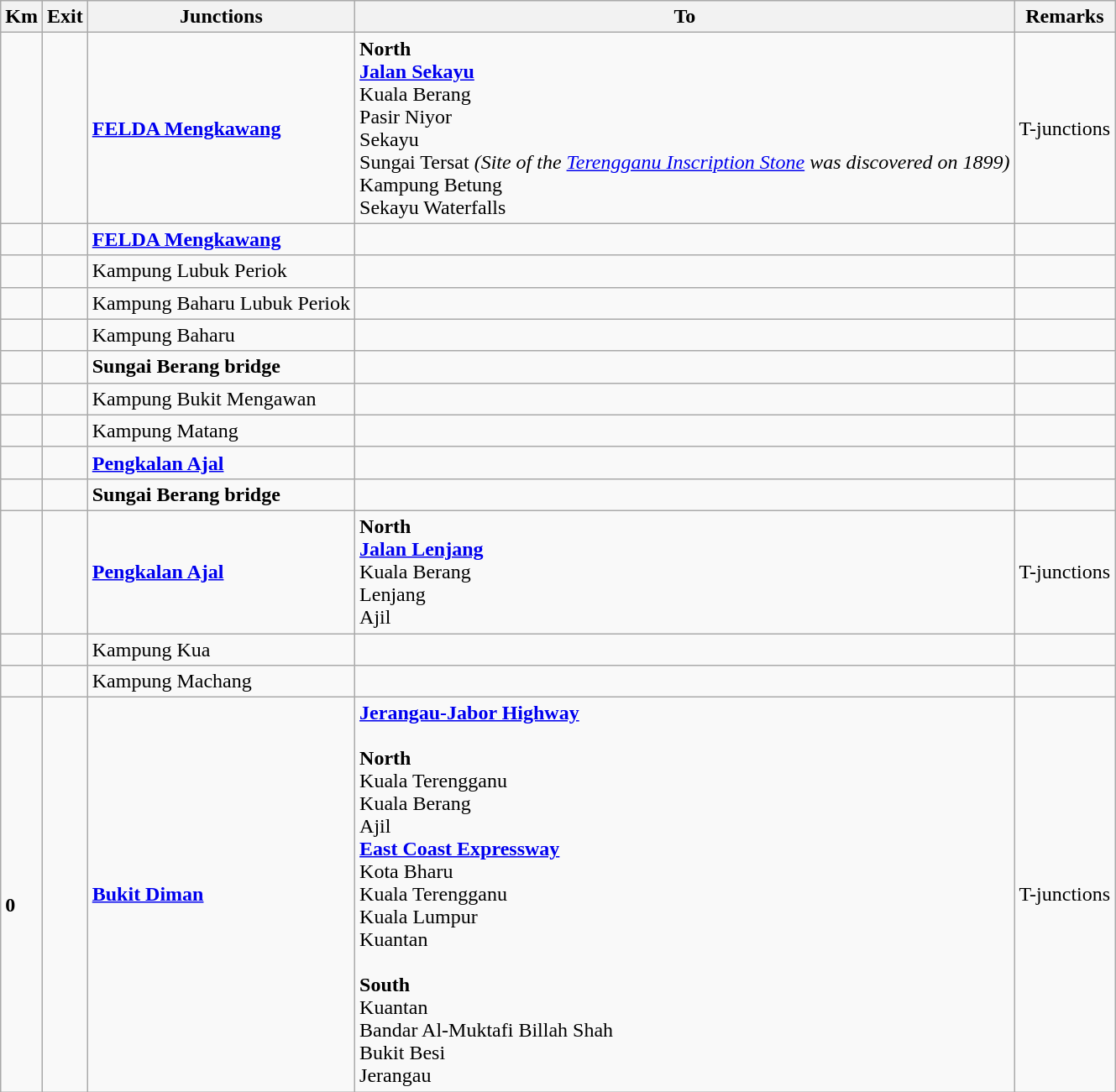<table class="wikitable">
<tr>
<th>Km</th>
<th>Exit</th>
<th>Junctions</th>
<th>To</th>
<th>Remarks</th>
</tr>
<tr>
<td></td>
<td></td>
<td><strong><a href='#'>FELDA Mengkawang</a></strong></td>
<td><strong>North</strong><br> <strong><a href='#'>Jalan Sekayu</a></strong><br>Kuala Berang<br>Pasir Niyor<br>Sekayu<br>Sungai Tersat <em>(Site of the <a href='#'>Terengganu Inscription Stone</a> was discovered on 1899)</em><br>Kampung Betung<br>Sekayu Waterfalls </td>
<td>T-junctions</td>
</tr>
<tr>
<td></td>
<td></td>
<td><strong><a href='#'>FELDA Mengkawang</a></strong></td>
<td></td>
<td></td>
</tr>
<tr>
<td></td>
<td></td>
<td>Kampung Lubuk Periok</td>
<td></td>
<td></td>
</tr>
<tr>
<td></td>
<td></td>
<td>Kampung Baharu Lubuk Periok</td>
<td></td>
<td></td>
</tr>
<tr>
<td></td>
<td></td>
<td>Kampung Baharu</td>
<td></td>
<td></td>
</tr>
<tr>
<td></td>
<td></td>
<td><strong>Sungai Berang bridge</strong></td>
<td></td>
<td></td>
</tr>
<tr>
<td></td>
<td></td>
<td>Kampung Bukit Mengawan</td>
<td></td>
<td></td>
</tr>
<tr>
<td></td>
<td></td>
<td>Kampung Matang</td>
<td></td>
<td></td>
</tr>
<tr>
<td></td>
<td></td>
<td><strong><a href='#'>Pengkalan Ajal</a></strong></td>
<td></td>
<td></td>
</tr>
<tr>
<td></td>
<td></td>
<td><strong>Sungai Berang bridge</strong></td>
<td></td>
<td></td>
</tr>
<tr>
<td></td>
<td></td>
<td><strong><a href='#'>Pengkalan Ajal</a></strong></td>
<td><strong>North</strong><br> <strong><a href='#'>Jalan Lenjang</a></strong><br>Kuala Berang<br>Lenjang<br>Ajil</td>
<td>T-junctions</td>
</tr>
<tr>
<td></td>
<td></td>
<td>Kampung Kua</td>
<td></td>
<td></td>
</tr>
<tr>
<td></td>
<td></td>
<td>Kampung Machang</td>
<td></td>
<td></td>
</tr>
<tr>
<td><br><strong>0</strong></td>
<td></td>
<td><strong><a href='#'>Bukit Diman</a></strong></td>
<td> <strong><a href='#'>Jerangau-Jabor Highway</a></strong><br><br><strong>North</strong><br> Kuala Terengganu<br> Kuala Berang<br> Ajil<br> <strong><a href='#'>East Coast Expressway</a></strong><br>Kota Bharu<br>Kuala Terengganu<br>Kuala Lumpur<br>Kuantan<br><br><strong>South</strong><br>  Kuantan<br> Bandar Al-Muktafi Billah Shah<br> Bukit Besi<br> Jerangau</td>
<td>T-junctions</td>
</tr>
</table>
